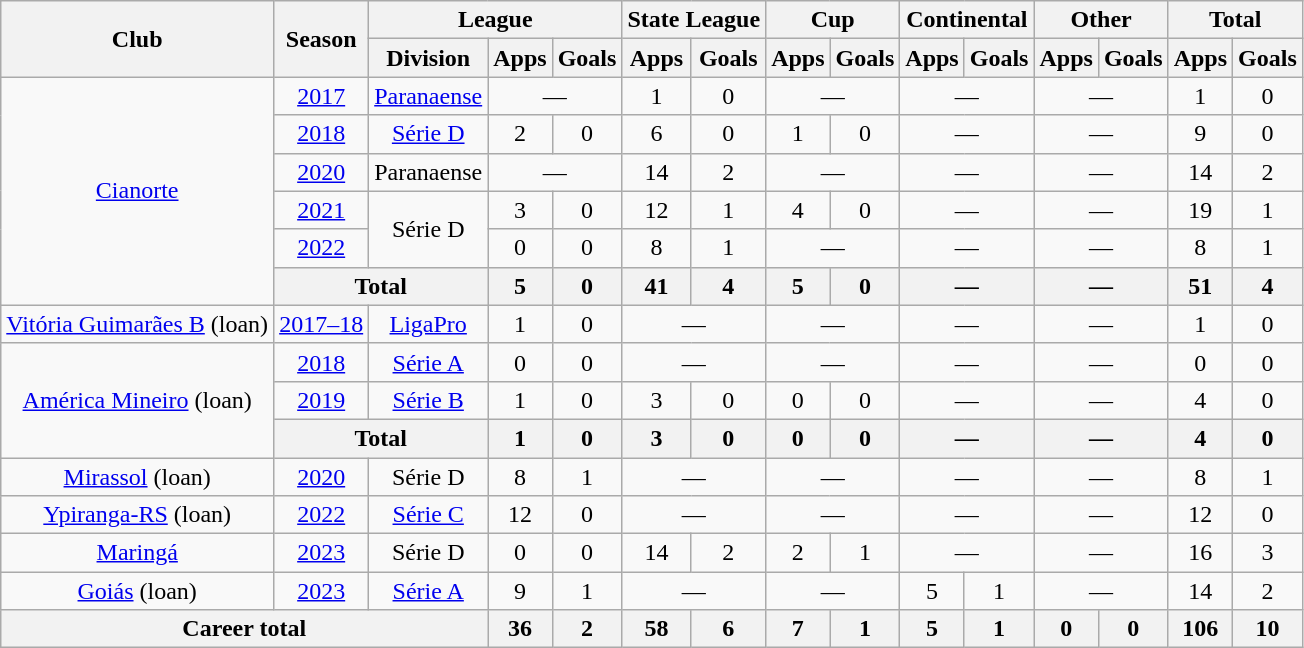<table class="wikitable" style="text-align: center;">
<tr>
<th rowspan="2">Club</th>
<th rowspan="2">Season</th>
<th colspan="3">League</th>
<th colspan="2">State League</th>
<th colspan="2">Cup</th>
<th colspan="2">Continental</th>
<th colspan="2">Other</th>
<th colspan="2">Total</th>
</tr>
<tr>
<th>Division</th>
<th>Apps</th>
<th>Goals</th>
<th>Apps</th>
<th>Goals</th>
<th>Apps</th>
<th>Goals</th>
<th>Apps</th>
<th>Goals</th>
<th>Apps</th>
<th>Goals</th>
<th>Apps</th>
<th>Goals</th>
</tr>
<tr>
<td rowspan="6" valign="center"><a href='#'>Cianorte</a></td>
<td><a href='#'>2017</a></td>
<td><a href='#'>Paranaense</a></td>
<td colspan="2">—</td>
<td>1</td>
<td>0</td>
<td colspan="2">—</td>
<td colspan="2">—</td>
<td colspan="2">—</td>
<td>1</td>
<td>0</td>
</tr>
<tr>
<td><a href='#'>2018</a></td>
<td><a href='#'>Série D</a></td>
<td>2</td>
<td>0</td>
<td>6</td>
<td>0</td>
<td>1</td>
<td>0</td>
<td colspan="2">—</td>
<td colspan="2">—</td>
<td>9</td>
<td>0</td>
</tr>
<tr>
<td><a href='#'>2020</a></td>
<td>Paranaense</td>
<td colspan="2">—</td>
<td>14</td>
<td>2</td>
<td colspan="2">—</td>
<td colspan="2">—</td>
<td colspan="2">—</td>
<td>14</td>
<td>2</td>
</tr>
<tr>
<td><a href='#'>2021</a></td>
<td rowspan="2">Série D</td>
<td>3</td>
<td>0</td>
<td>12</td>
<td>1</td>
<td>4</td>
<td>0</td>
<td colspan="2">—</td>
<td colspan="2">—</td>
<td>19</td>
<td>1</td>
</tr>
<tr>
<td><a href='#'>2022</a></td>
<td>0</td>
<td>0</td>
<td>8</td>
<td>1</td>
<td colspan="2">—</td>
<td colspan="2">—</td>
<td colspan="2">—</td>
<td>8</td>
<td>1</td>
</tr>
<tr>
<th colspan="2">Total</th>
<th>5</th>
<th>0</th>
<th>41</th>
<th>4</th>
<th>5</th>
<th>0</th>
<th colspan="2">—</th>
<th colspan="2">—</th>
<th>51</th>
<th>4</th>
</tr>
<tr>
<td valign="center"><a href='#'>Vitória Guimarães B</a> (loan)</td>
<td><a href='#'>2017–18</a></td>
<td><a href='#'>LigaPro</a></td>
<td>1</td>
<td>0</td>
<td colspan="2">—</td>
<td colspan="2">—</td>
<td colspan="2">—</td>
<td colspan="2">—</td>
<td>1</td>
<td>0</td>
</tr>
<tr>
<td rowspan="3" valign="center"><a href='#'>América Mineiro</a> (loan)</td>
<td><a href='#'>2018</a></td>
<td><a href='#'>Série A</a></td>
<td>0</td>
<td>0</td>
<td colspan="2">—</td>
<td colspan="2">—</td>
<td colspan="2">—</td>
<td colspan="2">—</td>
<td>0</td>
<td>0</td>
</tr>
<tr>
<td><a href='#'>2019</a></td>
<td><a href='#'>Série B</a></td>
<td>1</td>
<td>0</td>
<td>3</td>
<td>0</td>
<td>0</td>
<td>0</td>
<td colspan="2">—</td>
<td colspan="2">—</td>
<td>4</td>
<td>0</td>
</tr>
<tr>
<th colspan="2">Total</th>
<th>1</th>
<th>0</th>
<th>3</th>
<th>0</th>
<th>0</th>
<th>0</th>
<th colspan="2">—</th>
<th colspan="2">—</th>
<th>4</th>
<th>0</th>
</tr>
<tr>
<td valign="center"><a href='#'>Mirassol</a> (loan)</td>
<td><a href='#'>2020</a></td>
<td>Série D</td>
<td>8</td>
<td>1</td>
<td colspan="2">—</td>
<td colspan="2">—</td>
<td colspan="2">—</td>
<td colspan="2">—</td>
<td>8</td>
<td>1</td>
</tr>
<tr>
<td valign="center"><a href='#'>Ypiranga-RS</a> (loan)</td>
<td><a href='#'>2022</a></td>
<td><a href='#'>Série C</a></td>
<td>12</td>
<td>0</td>
<td colspan="2">—</td>
<td colspan="2">—</td>
<td colspan="2">—</td>
<td colspan="2">—</td>
<td>12</td>
<td>0</td>
</tr>
<tr>
<td valign="center"><a href='#'>Maringá</a></td>
<td><a href='#'>2023</a></td>
<td>Série D</td>
<td>0</td>
<td>0</td>
<td>14</td>
<td>2</td>
<td>2</td>
<td>1</td>
<td colspan="2">—</td>
<td colspan="2">—</td>
<td>16</td>
<td>3</td>
</tr>
<tr>
<td valign="center"><a href='#'>Goiás</a> (loan)</td>
<td><a href='#'>2023</a></td>
<td><a href='#'>Série A</a></td>
<td>9</td>
<td>1</td>
<td colspan="2">—</td>
<td colspan="2">—</td>
<td>5</td>
<td>1</td>
<td colspan="2">—</td>
<td>14</td>
<td>2</td>
</tr>
<tr>
<th colspan="3"><strong>Career total</strong></th>
<th>36</th>
<th>2</th>
<th>58</th>
<th>6</th>
<th>7</th>
<th>1</th>
<th>5</th>
<th>1</th>
<th>0</th>
<th>0</th>
<th>106</th>
<th>10</th>
</tr>
</table>
